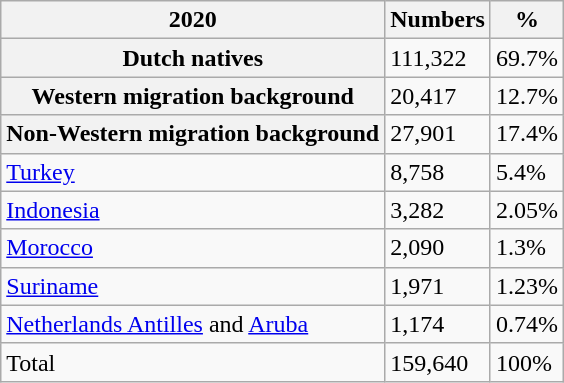<table class="wikitable">
<tr>
<th>2020</th>
<th>Numbers</th>
<th>%</th>
</tr>
<tr>
<th>Dutch natives</th>
<td>111,322</td>
<td>69.7%</td>
</tr>
<tr>
<th>Western migration background</th>
<td>20,417</td>
<td>12.7%</td>
</tr>
<tr>
<th>Non-Western migration background</th>
<td>27,901</td>
<td>17.4%</td>
</tr>
<tr>
<td><a href='#'>Turkey</a></td>
<td>8,758</td>
<td>5.4%</td>
</tr>
<tr>
<td><a href='#'>Indonesia</a></td>
<td>3,282</td>
<td>2.05%</td>
</tr>
<tr>
<td><a href='#'>Morocco</a></td>
<td>2,090</td>
<td>1.3%</td>
</tr>
<tr>
<td><a href='#'>Suriname</a></td>
<td>1,971</td>
<td>1.23%</td>
</tr>
<tr>
<td><a href='#'>Netherlands Antilles</a> and <a href='#'>Aruba</a></td>
<td>1,174</td>
<td>0.74%</td>
</tr>
<tr>
<td>Total</td>
<td>159,640</td>
<td>100%</td>
</tr>
</table>
